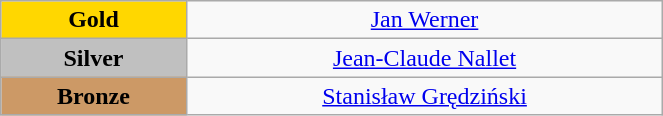<table class="wikitable" style="text-align:center; " width="35%">
<tr>
<td bgcolor="gold"><strong>Gold</strong></td>
<td><a href='#'>Jan Werner</a><br>  <small><em></em></small></td>
</tr>
<tr>
<td bgcolor="silver"><strong>Silver</strong></td>
<td><a href='#'>Jean-Claude Nallet</a><br>  <small><em></em></small></td>
</tr>
<tr>
<td bgcolor="CC9966"><strong>Bronze</strong></td>
<td><a href='#'>Stanisław Grędziński</a><br>  <small><em></em></small></td>
</tr>
</table>
